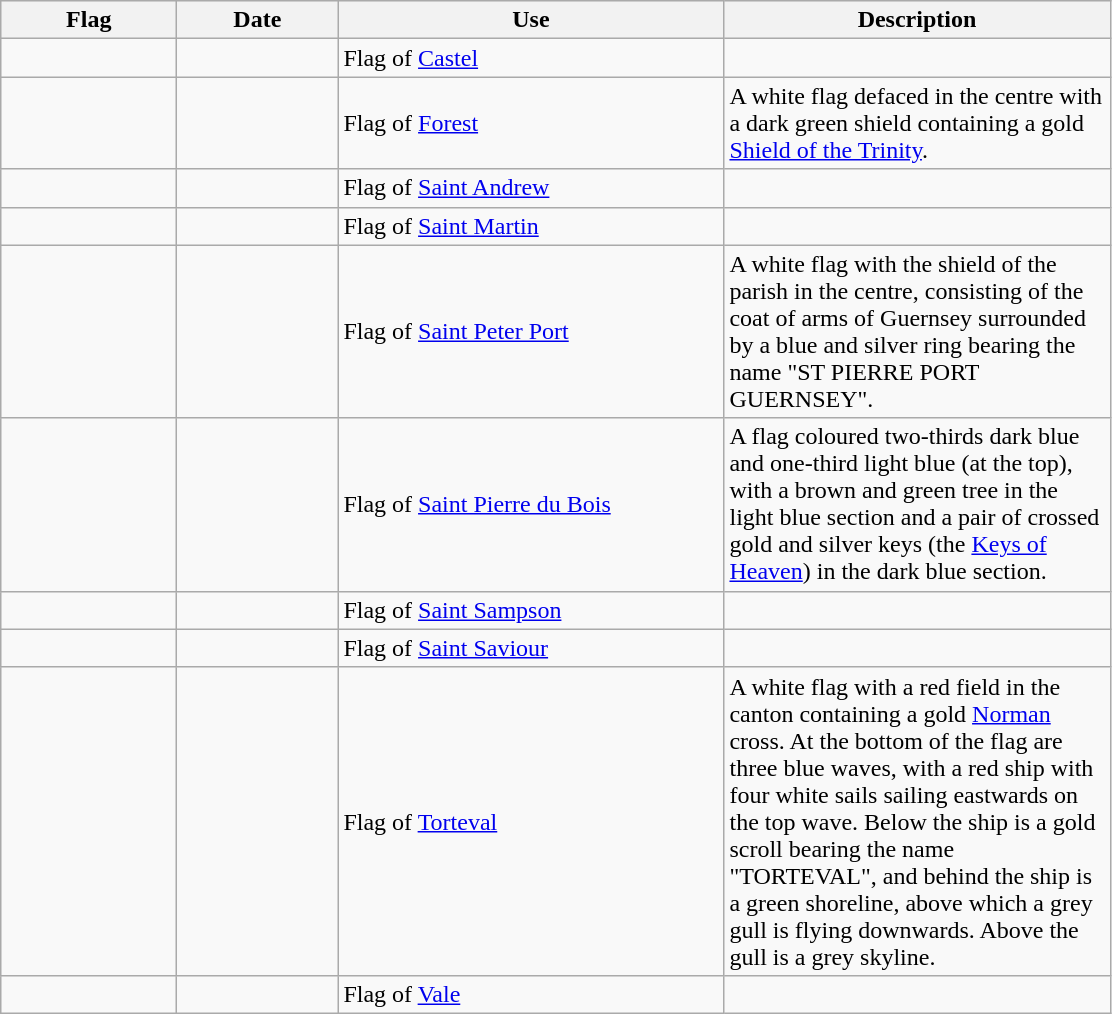<table class="wikitable">
<tr style="background:#efefef;">
<th style="width:110px;">Flag</th>
<th style="width:100px;">Date</th>
<th style="width:250px;">Use</th>
<th style="width:250px;">Description</th>
</tr>
<tr>
<td></td>
<td></td>
<td>Flag of <a href='#'>Castel</a></td>
<td></td>
</tr>
<tr>
<td></td>
<td></td>
<td>Flag of <a href='#'>Forest</a></td>
<td>A white flag defaced in the centre with a dark green shield containing a gold <a href='#'>Shield of the Trinity</a>.</td>
</tr>
<tr>
<td></td>
<td></td>
<td>Flag of <a href='#'>Saint Andrew</a></td>
<td></td>
</tr>
<tr>
<td></td>
<td></td>
<td>Flag of <a href='#'>Saint Martin</a></td>
<td></td>
</tr>
<tr>
<td></td>
<td></td>
<td>Flag of <a href='#'>Saint Peter Port</a></td>
<td>A white flag with the shield of the parish in the centre, consisting of the coat of arms of Guernsey surrounded by a blue and silver ring bearing the name "ST PIERRE PORT GUERNSEY".</td>
</tr>
<tr>
<td></td>
<td></td>
<td>Flag of <a href='#'>Saint Pierre du Bois</a></td>
<td>A flag coloured two-thirds dark blue and one-third light blue (at the top), with a brown and green tree in the light blue section and a pair of crossed gold and silver keys (the <a href='#'>Keys of Heaven</a>) in the dark blue section.</td>
</tr>
<tr>
<td></td>
<td></td>
<td>Flag of <a href='#'>Saint Sampson</a></td>
<td></td>
</tr>
<tr>
<td></td>
<td></td>
<td>Flag of <a href='#'>Saint Saviour</a></td>
<td></td>
</tr>
<tr>
<td></td>
<td></td>
<td>Flag of <a href='#'>Torteval</a></td>
<td>A white flag with a red field in the canton containing a gold <a href='#'>Norman</a> cross. At the bottom of the flag are three blue waves, with a red ship with four white sails sailing eastwards on the top wave. Below the ship is a gold scroll bearing the name "TORTEVAL", and behind the ship is a green shoreline, above which a grey gull is flying downwards. Above the gull is a grey skyline.</td>
</tr>
<tr>
<td></td>
<td></td>
<td>Flag of <a href='#'>Vale</a></td>
<td></td>
</tr>
</table>
